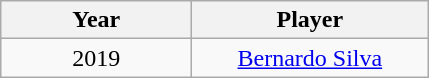<table class="wikitable">
<tr>
<th style="width:120px;">Year</th>
<th style="width:150px;">Player</th>
</tr>
<tr>
<td style="text-align:center;">2019</td>
<td style="text-align:center;"> <a href='#'>Bernardo Silva</a></td>
</tr>
</table>
